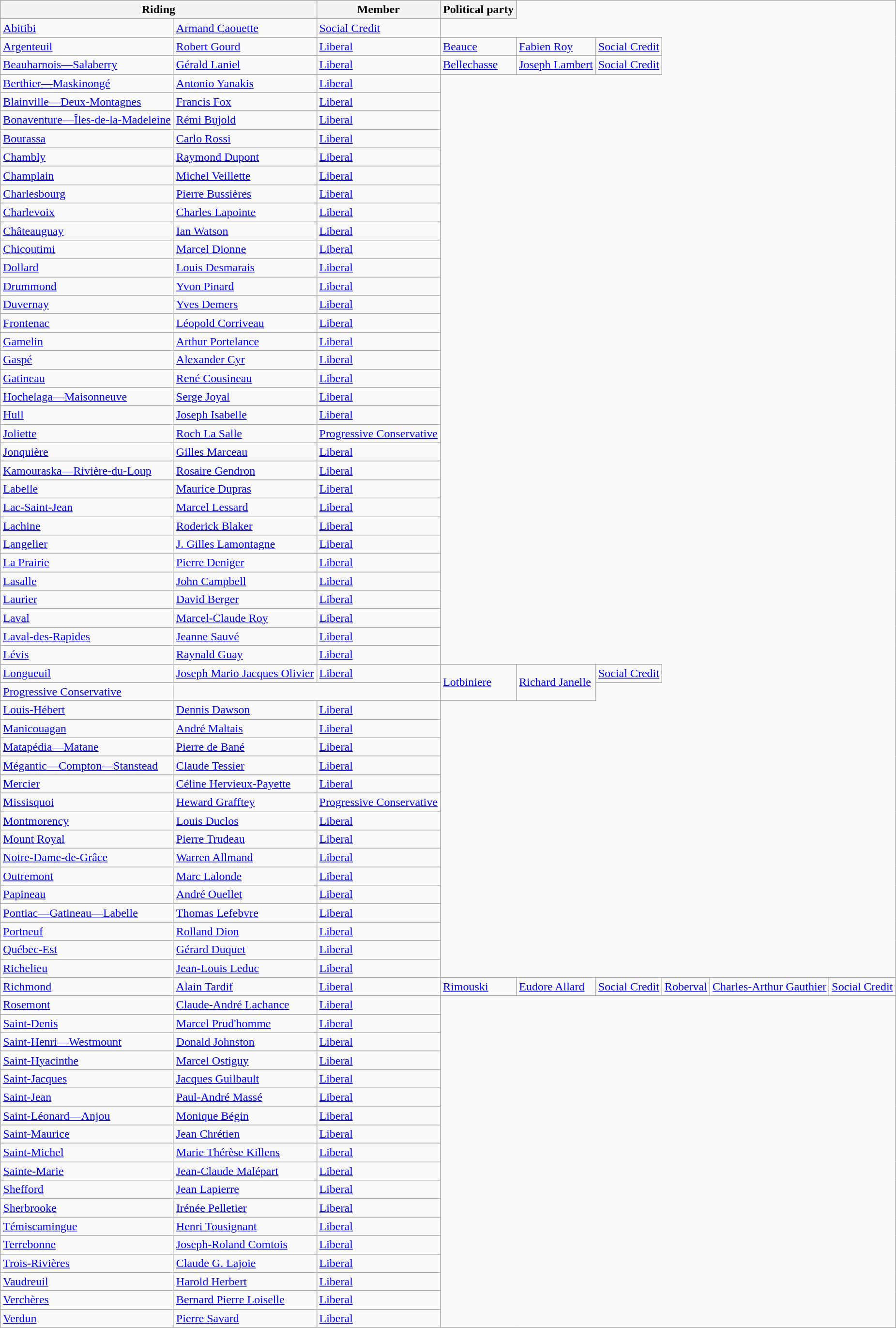<table class="wikitable">
<tr>
<th colspan="2">Riding</th>
<th>Member</th>
<th>Political party</th>
</tr>
<tr>
<td><a href='#'>Abitibi</a></td>
<td><a href='#'>Armand Caouette</a></td>
<td><a href='#'>Social Credit</a></td>
</tr>
<tr>
<td><a href='#'>Argenteuil</a></td>
<td><a href='#'>Robert Gourd</a></td>
<td><a href='#'>Liberal</a><br></td>
<td><a href='#'>Beauce</a></td>
<td><a href='#'>Fabien Roy</a></td>
<td><a href='#'>Social Credit</a></td>
</tr>
<tr>
<td><a href='#'>Beauharnois—Salaberry</a></td>
<td><a href='#'>Gérald Laniel</a></td>
<td><a href='#'>Liberal</a><br></td>
<td><a href='#'>Bellechasse</a></td>
<td><a href='#'>Joseph Lambert</a></td>
<td><a href='#'>Social Credit</a></td>
</tr>
<tr>
<td><a href='#'>Berthier—Maskinongé</a></td>
<td><a href='#'>Antonio Yanakis</a></td>
<td><a href='#'>Liberal</a></td>
</tr>
<tr>
<td><a href='#'>Blainville—Deux-Montagnes</a></td>
<td><a href='#'>Francis Fox</a></td>
<td><a href='#'>Liberal</a></td>
</tr>
<tr>
<td><a href='#'>Bonaventure—Îles-de-la-Madeleine</a></td>
<td><a href='#'>Rémi Bujold</a></td>
<td><a href='#'>Liberal</a></td>
</tr>
<tr>
<td><a href='#'>Bourassa</a></td>
<td><a href='#'>Carlo Rossi</a></td>
<td><a href='#'>Liberal</a></td>
</tr>
<tr>
<td><a href='#'>Chambly</a></td>
<td><a href='#'>Raymond Dupont</a></td>
<td><a href='#'>Liberal</a></td>
</tr>
<tr>
<td><a href='#'>Champlain</a></td>
<td><a href='#'>Michel Veillette</a></td>
<td><a href='#'>Liberal</a></td>
</tr>
<tr>
<td><a href='#'>Charlesbourg</a></td>
<td><a href='#'>Pierre Bussières</a></td>
<td><a href='#'>Liberal</a></td>
</tr>
<tr>
<td><a href='#'>Charlevoix</a></td>
<td><a href='#'>Charles Lapointe</a></td>
<td><a href='#'>Liberal</a></td>
</tr>
<tr>
<td><a href='#'>Châteauguay</a></td>
<td><a href='#'>Ian Watson</a></td>
<td><a href='#'>Liberal</a></td>
</tr>
<tr>
<td><a href='#'>Chicoutimi</a></td>
<td><a href='#'>Marcel Dionne</a></td>
<td><a href='#'>Liberal</a></td>
</tr>
<tr>
<td><a href='#'>Dollard</a></td>
<td><a href='#'>Louis Desmarais</a></td>
<td><a href='#'>Liberal</a></td>
</tr>
<tr>
<td><a href='#'>Drummond</a></td>
<td><a href='#'>Yvon Pinard</a></td>
<td><a href='#'>Liberal</a></td>
</tr>
<tr>
<td><a href='#'>Duvernay</a></td>
<td><a href='#'>Yves Demers</a></td>
<td><a href='#'>Liberal</a></td>
</tr>
<tr>
<td><a href='#'>Frontenac</a></td>
<td><a href='#'>Léopold Corriveau</a></td>
<td><a href='#'>Liberal</a></td>
</tr>
<tr>
<td><a href='#'>Gamelin</a></td>
<td><a href='#'>Arthur Portelance</a></td>
<td><a href='#'>Liberal</a></td>
</tr>
<tr>
<td><a href='#'>Gaspé</a></td>
<td><a href='#'>Alexander Cyr</a></td>
<td><a href='#'>Liberal</a></td>
</tr>
<tr>
<td><a href='#'>Gatineau</a></td>
<td><a href='#'>René Cousineau</a></td>
<td><a href='#'>Liberal</a></td>
</tr>
<tr>
<td><a href='#'>Hochelaga—Maisonneuve</a></td>
<td><a href='#'>Serge Joyal</a></td>
<td><a href='#'>Liberal</a></td>
</tr>
<tr>
<td><a href='#'>Hull</a></td>
<td><a href='#'>Joseph Isabelle</a></td>
<td><a href='#'>Liberal</a></td>
</tr>
<tr>
<td><a href='#'>Joliette</a></td>
<td><a href='#'>Roch La Salle</a></td>
<td><a href='#'>Progressive Conservative</a></td>
</tr>
<tr>
<td><a href='#'>Jonquière</a></td>
<td><a href='#'>Gilles Marceau</a></td>
<td><a href='#'>Liberal</a></td>
</tr>
<tr>
<td><a href='#'>Kamouraska—Rivière-du-Loup</a></td>
<td><a href='#'>Rosaire Gendron</a></td>
<td><a href='#'>Liberal</a></td>
</tr>
<tr>
<td><a href='#'>Labelle</a></td>
<td><a href='#'>Maurice Dupras</a></td>
<td><a href='#'>Liberal</a></td>
</tr>
<tr>
<td><a href='#'>Lac-Saint-Jean</a></td>
<td><a href='#'>Marcel Lessard</a></td>
<td><a href='#'>Liberal</a></td>
</tr>
<tr>
<td><a href='#'>Lachine</a></td>
<td><a href='#'>Roderick Blaker</a></td>
<td><a href='#'>Liberal</a></td>
</tr>
<tr>
<td><a href='#'>Langelier</a></td>
<td><a href='#'>J. Gilles Lamontagne</a></td>
<td><a href='#'>Liberal</a></td>
</tr>
<tr>
<td><a href='#'>La Prairie</a></td>
<td><a href='#'>Pierre Deniger</a></td>
<td><a href='#'>Liberal</a></td>
</tr>
<tr>
<td><a href='#'>Lasalle</a></td>
<td><a href='#'>John Campbell</a></td>
<td><a href='#'>Liberal</a></td>
</tr>
<tr>
<td><a href='#'>Laurier</a></td>
<td><a href='#'>David Berger</a></td>
<td><a href='#'>Liberal</a></td>
</tr>
<tr>
<td><a href='#'>Laval</a></td>
<td><a href='#'>Marcel-Claude Roy</a></td>
<td><a href='#'>Liberal</a></td>
</tr>
<tr>
<td><a href='#'>Laval-des-Rapides</a></td>
<td><a href='#'>Jeanne Sauvé</a></td>
<td><a href='#'>Liberal</a></td>
</tr>
<tr>
<td><a href='#'>Lévis</a></td>
<td><a href='#'>Raynald Guay</a></td>
<td><a href='#'>Liberal</a></td>
</tr>
<tr>
<td><a href='#'>Longueuil</a></td>
<td><a href='#'>Joseph Mario Jacques Olivier</a></td>
<td><a href='#'>Liberal</a><br></td>
<td rowspan="2"><a href='#'>Lotbiniere</a></td>
<td rowspan="2"><a href='#'>Richard Janelle</a></td>
<td><a href='#'>Social Credit</a></td>
</tr>
<tr>
<td><a href='#'>Progressive Conservative</a></td>
</tr>
<tr>
<td><a href='#'>Louis-Hébert</a></td>
<td><a href='#'>Dennis Dawson</a></td>
<td><a href='#'>Liberal</a></td>
</tr>
<tr>
<td><a href='#'>Manicouagan</a></td>
<td><a href='#'>André Maltais</a></td>
<td><a href='#'>Liberal</a></td>
</tr>
<tr>
<td><a href='#'>Matapédia—Matane</a></td>
<td><a href='#'>Pierre de Bané</a></td>
<td><a href='#'>Liberal</a></td>
</tr>
<tr>
<td><a href='#'>Mégantic—Compton—Stanstead</a></td>
<td><a href='#'>Claude Tessier</a></td>
<td><a href='#'>Liberal</a></td>
</tr>
<tr>
<td><a href='#'>Mercier</a></td>
<td><a href='#'>Céline Hervieux-Payette</a></td>
<td><a href='#'>Liberal</a></td>
</tr>
<tr>
<td><a href='#'>Missisquoi</a></td>
<td><a href='#'>Heward Grafftey</a></td>
<td><a href='#'>Progressive Conservative</a></td>
</tr>
<tr>
<td><a href='#'>Montmorency</a></td>
<td><a href='#'>Louis Duclos</a></td>
<td><a href='#'>Liberal</a></td>
</tr>
<tr>
<td><a href='#'>Mount Royal</a></td>
<td><a href='#'>Pierre Trudeau</a></td>
<td><a href='#'>Liberal</a></td>
</tr>
<tr>
<td><a href='#'>Notre-Dame-de-Grâce</a></td>
<td><a href='#'>Warren Allmand</a></td>
<td><a href='#'>Liberal</a></td>
</tr>
<tr>
<td><a href='#'>Outremont</a></td>
<td><a href='#'>Marc Lalonde</a></td>
<td><a href='#'>Liberal</a></td>
</tr>
<tr>
<td><a href='#'>Papineau</a></td>
<td><a href='#'>André Ouellet</a></td>
<td><a href='#'>Liberal</a></td>
</tr>
<tr>
<td><a href='#'>Pontiac—Gatineau—Labelle</a></td>
<td><a href='#'>Thomas Lefebvre</a></td>
<td><a href='#'>Liberal</a></td>
</tr>
<tr>
<td><a href='#'>Portneuf</a></td>
<td><a href='#'>Rolland Dion</a></td>
<td><a href='#'>Liberal</a></td>
</tr>
<tr>
<td><a href='#'>Québec-Est</a></td>
<td><a href='#'>Gérard Duquet</a></td>
<td><a href='#'>Liberal</a></td>
</tr>
<tr>
<td><a href='#'>Richelieu</a></td>
<td><a href='#'>Jean-Louis Leduc</a></td>
<td><a href='#'>Liberal</a></td>
</tr>
<tr>
<td><a href='#'>Richmond</a></td>
<td><a href='#'>Alain Tardif</a></td>
<td><a href='#'>Liberal</a><br></td>
<td><a href='#'>Rimouski</a></td>
<td><a href='#'>Eudore Allard</a></td>
<td><a href='#'>Social Credit</a><br></td>
<td><a href='#'>Roberval</a></td>
<td><a href='#'>Charles-Arthur Gauthier</a></td>
<td><a href='#'>Social Credit</a></td>
</tr>
<tr>
<td><a href='#'>Rosemont</a></td>
<td><a href='#'>Claude-André Lachance</a></td>
<td><a href='#'>Liberal</a></td>
</tr>
<tr>
<td><a href='#'>Saint-Denis</a></td>
<td><a href='#'>Marcel Prud'homme</a></td>
<td><a href='#'>Liberal</a></td>
</tr>
<tr>
<td><a href='#'>Saint-Henri—Westmount</a></td>
<td><a href='#'>Donald Johnston</a></td>
<td><a href='#'>Liberal</a></td>
</tr>
<tr>
<td><a href='#'>Saint-Hyacinthe</a></td>
<td><a href='#'>Marcel Ostiguy</a></td>
<td><a href='#'>Liberal</a></td>
</tr>
<tr>
<td><a href='#'>Saint-Jacques</a></td>
<td><a href='#'>Jacques Guilbault</a></td>
<td><a href='#'>Liberal</a></td>
</tr>
<tr>
<td><a href='#'>Saint-Jean</a></td>
<td><a href='#'>Paul-André Massé</a></td>
<td><a href='#'>Liberal</a></td>
</tr>
<tr>
<td><a href='#'>Saint-Léonard—Anjou</a></td>
<td><a href='#'>Monique Bégin</a></td>
<td><a href='#'>Liberal</a></td>
</tr>
<tr>
<td><a href='#'>Saint-Maurice</a></td>
<td><a href='#'>Jean Chrétien</a></td>
<td><a href='#'>Liberal</a></td>
</tr>
<tr>
<td><a href='#'>Saint-Michel</a></td>
<td><a href='#'>Marie Thérèse Killens</a></td>
<td><a href='#'>Liberal</a></td>
</tr>
<tr>
<td><a href='#'>Sainte-Marie</a></td>
<td><a href='#'>Jean-Claude Malépart</a></td>
<td><a href='#'>Liberal</a></td>
</tr>
<tr>
<td><a href='#'>Shefford</a></td>
<td><a href='#'>Jean Lapierre</a></td>
<td><a href='#'>Liberal</a></td>
</tr>
<tr>
<td><a href='#'>Sherbrooke</a></td>
<td><a href='#'>Irénée Pelletier</a></td>
<td><a href='#'>Liberal</a></td>
</tr>
<tr>
<td><a href='#'>Témiscamingue</a></td>
<td><a href='#'>Henri Tousignant</a></td>
<td><a href='#'>Liberal</a></td>
</tr>
<tr>
<td><a href='#'>Terrebonne</a></td>
<td><a href='#'>Joseph-Roland Comtois</a></td>
<td><a href='#'>Liberal</a></td>
</tr>
<tr>
<td><a href='#'>Trois-Rivières</a></td>
<td><a href='#'>Claude G. Lajoie</a></td>
<td><a href='#'>Liberal</a></td>
</tr>
<tr>
<td><a href='#'>Vaudreuil</a></td>
<td><a href='#'>Harold Herbert</a></td>
<td><a href='#'>Liberal</a></td>
</tr>
<tr>
<td><a href='#'>Verchères</a></td>
<td><a href='#'>Bernard Pierre Loiselle</a></td>
<td><a href='#'>Liberal</a></td>
</tr>
<tr>
<td><a href='#'>Verdun</a></td>
<td><a href='#'>Pierre Savard</a></td>
<td><a href='#'>Liberal</a></td>
</tr>
</table>
